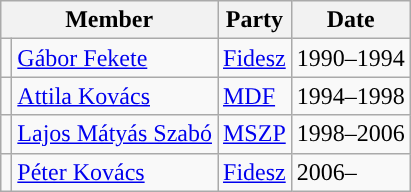<table class=wikitable>
<tr>
<th colspan=2>Member</th>
<th>Party</th>
<th>Date</th>
</tr>
<tr>
<td style="background-color:"></td>
<td><a href='#'>Gábor Fekete</a></td>
<td><a href='#'>Fidesz</a></td>
<td>1990–1994</td>
</tr>
<tr>
<td style="background-color:"></td>
<td><a href='#'>Attila Kovács</a></td>
<td><a href='#'>MDF</a></td>
<td>1994–1998</td>
</tr>
<tr>
<td style="background-color:"></td>
<td><a href='#'>Lajos Mátyás Szabó</a></td>
<td><a href='#'>MSZP</a></td>
<td>1998–2006</td>
</tr>
<tr>
<td style="background-color:"></td>
<td><a href='#'>Péter Kovács</a></td>
<td><a href='#'>Fidesz</a></td>
<td>2006–</td>
</tr>
</table>
